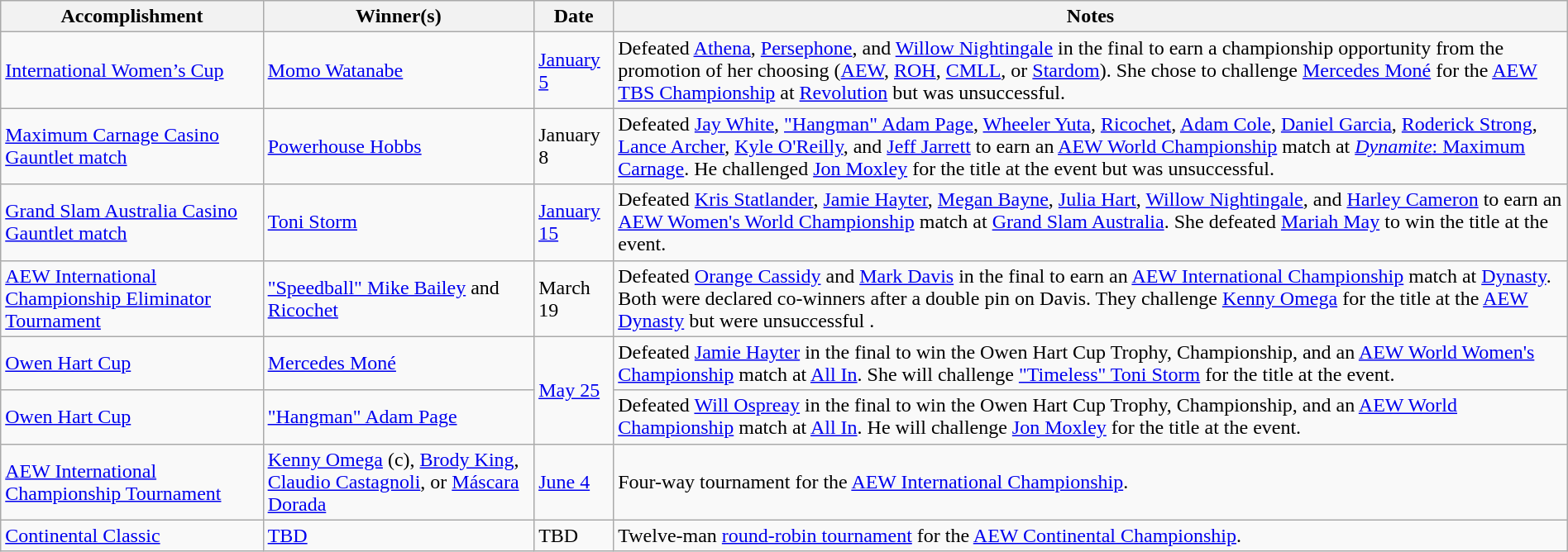<table class="wikitable" style="width:100%;">
<tr>
<th>Accomplishment</th>
<th>Winner(s)</th>
<th>Date</th>
<th>Notes</th>
</tr>
<tr>
<td><a href='#'>International Women’s Cup</a></td>
<td><a href='#'>Momo Watanabe</a></td>
<td><a href='#'>January 5</a></td>
<td>Defeated <a href='#'>Athena</a>, <a href='#'>Persephone</a>, and <a href='#'>Willow Nightingale</a> in the final to earn a championship opportunity from the promotion of her choosing (<a href='#'>AEW</a>, <a href='#'>ROH</a>, <a href='#'>CMLL</a>, or <a href='#'>Stardom</a>). She chose to challenge <a href='#'>Mercedes Moné</a> for the <a href='#'>AEW TBS Championship</a> at <a href='#'>Revolution</a> but was unsuccessful.</td>
</tr>
<tr>
<td><a href='#'>Maximum Carnage Casino Gauntlet match</a></td>
<td><a href='#'>Powerhouse Hobbs</a></td>
<td>January 8</td>
<td>Defeated <a href='#'>Jay White</a>, <a href='#'>"Hangman" Adam Page</a>, <a href='#'>Wheeler Yuta</a>, <a href='#'>Ricochet</a>, <a href='#'>Adam Cole</a>, <a href='#'>Daniel Garcia</a>, <a href='#'>Roderick Strong</a>, <a href='#'>Lance Archer</a>, <a href='#'>Kyle O'Reilly</a>, and <a href='#'>Jeff Jarrett</a> to earn an <a href='#'>AEW World Championship</a> match at <a href='#'><em>Dynamite</em>: Maximum Carnage</a>. He challenged <a href='#'>Jon Moxley</a> for the title at the event but was unsuccessful.</td>
</tr>
<tr>
<td><a href='#'>Grand Slam Australia Casino Gauntlet match</a></td>
<td><a href='#'>Toni Storm</a></td>
<td><a href='#'>January 15</a></td>
<td>Defeated <a href='#'>Kris Statlander</a>, <a href='#'>Jamie Hayter</a>, <a href='#'>Megan Bayne</a>, <a href='#'>Julia Hart</a>, <a href='#'>Willow Nightingale</a>, and <a href='#'>Harley Cameron</a> to earn an <a href='#'>AEW Women's World Championship</a> match at <a href='#'>Grand Slam Australia</a>. She defeated <a href='#'>Mariah May</a> to win the title at the event.</td>
</tr>
<tr>
<td><a href='#'>AEW International Championship Eliminator Tournament</a></td>
<td><a href='#'>"Speedball" Mike Bailey</a> and <a href='#'>Ricochet</a></td>
<td>March 19</td>
<td>Defeated <a href='#'>Orange Cassidy</a> and <a href='#'>Mark Davis</a> in the final to earn an <a href='#'>AEW International Championship</a> match at <a href='#'>Dynasty</a>. Both were declared co-winners after a double pin on Davis. They  challenge <a href='#'>Kenny Omega</a> for the title at the <a href='#'>AEW Dynasty</a> but were unsuccessful .</td>
</tr>
<tr>
<td><a href='#'>Owen Hart Cup</a><br></td>
<td><a href='#'>Mercedes Moné</a></td>
<td rowspan=2><a href='#'>May 25</a></td>
<td>Defeated <a href='#'>Jamie Hayter</a> in the final to win the Owen Hart Cup Trophy, Championship, and an <a href='#'>AEW World Women's Championship</a> match at <a href='#'>All In</a>. She will challenge <a href='#'>"Timeless" Toni Storm</a> for the title at the event.</td>
</tr>
<tr>
<td><a href='#'>Owen Hart Cup</a><br></td>
<td><a href='#'>"Hangman" Adam Page</a></td>
<td>Defeated <a href='#'>Will Ospreay</a> in the final to win the Owen Hart Cup Trophy, Championship, and an <a href='#'>AEW World Championship</a> match at <a href='#'>All In</a>. He will challenge <a href='#'>Jon Moxley</a> for the title at the event.</td>
</tr>
<tr>
<td><a href='#'>AEW International Championship Tournament</a></td>
<td><a href='#'>Kenny Omega</a> (c), <a href='#'>Brody King</a>, <a href='#'>Claudio Castagnoli</a>, or <a href='#'>Máscara Dorada</a></td>
<td><a href='#'>June 4</a></td>
<td>Four-way tournament for the <a href='#'>AEW International Championship</a>.</td>
</tr>
<tr>
<td><a href='#'>Continental Classic</a></td>
<td><a href='#'>TBD</a></td>
<td>TBD</td>
<td>Twelve-man <a href='#'>round-robin tournament</a> for the <a href='#'>AEW Continental Championship</a>.</td>
</tr>
</table>
